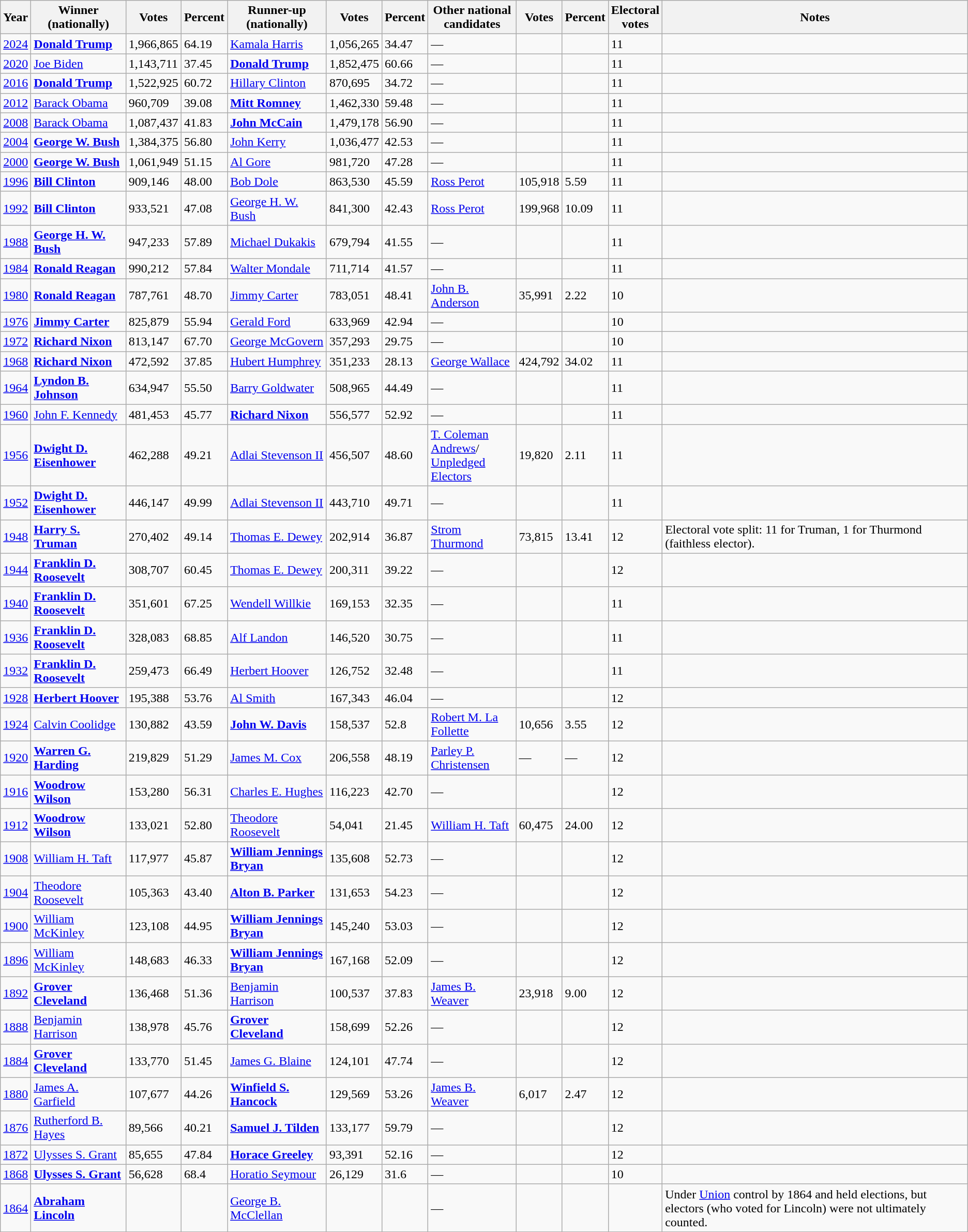<table class="wikitable sortable">
<tr>
<th data-sort-type="number">Year</th>
<th>Winner (nationally)</th>
<th data-sort-type="number">Votes</th>
<th data-sort-type="number">Percent</th>
<th>Runner-up (nationally)</th>
<th data-sort-type="number">Votes</th>
<th data-sort-type="number">Percent</th>
<th>Other national<br>candidates</th>
<th data-sort-type="number">Votes</th>
<th data-sort-type="number">Percent</th>
<th data-sort-type="number">Electoral<br>votes</th>
<th class="unsortable">Notes</th>
</tr>
<tr>
<td><a href='#'>2024</a></td>
<td><strong><a href='#'>Donald Trump</a></strong></td>
<td>1,966,865</td>
<td>64.19</td>
<td><a href='#'>Kamala Harris</a></td>
<td>1,056,265</td>
<td>34.47</td>
<td>—</td>
<td></td>
<td></td>
<td>11</td>
<td></td>
</tr>
<tr>
<td><a href='#'>2020</a></td>
<td><a href='#'>Joe Biden</a></td>
<td>1,143,711</td>
<td>37.45</td>
<td><strong><a href='#'>Donald Trump</a></strong></td>
<td>1,852,475</td>
<td>60.66</td>
<td>—</td>
<td></td>
<td></td>
<td>11</td>
<td></td>
</tr>
<tr>
<td><a href='#'>2016</a></td>
<td><strong><a href='#'>Donald Trump</a></strong></td>
<td>1,522,925</td>
<td>60.72</td>
<td><a href='#'>Hillary Clinton</a></td>
<td>870,695</td>
<td>34.72</td>
<td>—</td>
<td></td>
<td></td>
<td>11</td>
<td></td>
</tr>
<tr>
<td><a href='#'>2012</a></td>
<td><a href='#'>Barack Obama</a></td>
<td>960,709</td>
<td>39.08</td>
<td><strong><a href='#'>Mitt Romney</a></strong></td>
<td>1,462,330</td>
<td>59.48</td>
<td>—</td>
<td></td>
<td></td>
<td>11</td>
<td></td>
</tr>
<tr>
<td><a href='#'>2008</a></td>
<td><a href='#'>Barack Obama</a></td>
<td>1,087,437</td>
<td>41.83</td>
<td><strong><a href='#'>John McCain</a></strong></td>
<td>1,479,178</td>
<td>56.90</td>
<td>—</td>
<td></td>
<td></td>
<td>11</td>
<td></td>
</tr>
<tr>
<td><a href='#'>2004</a></td>
<td><strong><a href='#'>George W. Bush</a></strong></td>
<td>1,384,375</td>
<td>56.80</td>
<td><a href='#'>John Kerry</a></td>
<td>1,036,477</td>
<td>42.53</td>
<td>—</td>
<td></td>
<td></td>
<td>11</td>
<td></td>
</tr>
<tr>
<td><a href='#'>2000</a></td>
<td><strong><a href='#'>George W. Bush</a></strong></td>
<td>1,061,949</td>
<td>51.15</td>
<td><a href='#'>Al Gore</a></td>
<td>981,720</td>
<td>47.28</td>
<td>—</td>
<td></td>
<td></td>
<td>11</td>
<td></td>
</tr>
<tr>
<td><a href='#'>1996</a></td>
<td><strong><a href='#'>Bill Clinton</a></strong></td>
<td>909,146</td>
<td>48.00</td>
<td><a href='#'>Bob Dole</a></td>
<td>863,530</td>
<td>45.59</td>
<td><a href='#'>Ross Perot</a></td>
<td>105,918</td>
<td>5.59</td>
<td>11</td>
<td></td>
</tr>
<tr>
<td><a href='#'>1992</a></td>
<td><strong><a href='#'>Bill Clinton</a></strong></td>
<td>933,521</td>
<td>47.08</td>
<td><a href='#'>George H. W. Bush</a></td>
<td>841,300</td>
<td>42.43</td>
<td><a href='#'>Ross Perot</a></td>
<td>199,968</td>
<td>10.09</td>
<td>11</td>
<td></td>
</tr>
<tr>
<td><a href='#'>1988</a></td>
<td><strong><a href='#'>George H. W. Bush</a></strong></td>
<td>947,233</td>
<td>57.89</td>
<td><a href='#'>Michael Dukakis</a></td>
<td>679,794</td>
<td>41.55</td>
<td>—</td>
<td></td>
<td></td>
<td>11</td>
<td></td>
</tr>
<tr>
<td><a href='#'>1984</a></td>
<td><strong><a href='#'>Ronald Reagan</a></strong></td>
<td>990,212</td>
<td>57.84</td>
<td><a href='#'>Walter Mondale</a></td>
<td>711,714</td>
<td>41.57</td>
<td>—</td>
<td></td>
<td></td>
<td>11</td>
<td></td>
</tr>
<tr>
<td><a href='#'>1980</a></td>
<td><strong><a href='#'>Ronald Reagan</a></strong></td>
<td>787,761</td>
<td>48.70</td>
<td><a href='#'>Jimmy Carter</a></td>
<td>783,051</td>
<td>48.41</td>
<td><a href='#'>John B. Anderson</a></td>
<td>35,991</td>
<td>2.22</td>
<td>10</td>
<td></td>
</tr>
<tr>
<td><a href='#'>1976</a></td>
<td><strong><a href='#'>Jimmy Carter</a></strong></td>
<td>825,879</td>
<td>55.94</td>
<td><a href='#'>Gerald Ford</a></td>
<td>633,969</td>
<td>42.94</td>
<td>—</td>
<td></td>
<td></td>
<td>10</td>
<td></td>
</tr>
<tr>
<td><a href='#'>1972</a></td>
<td><strong><a href='#'>Richard Nixon</a></strong></td>
<td>813,147</td>
<td>67.70</td>
<td><a href='#'>George McGovern</a></td>
<td>357,293</td>
<td>29.75</td>
<td>—</td>
<td></td>
<td></td>
<td>10</td>
<td></td>
</tr>
<tr>
<td><a href='#'>1968</a></td>
<td><strong><a href='#'>Richard Nixon</a></strong></td>
<td>472,592</td>
<td>37.85</td>
<td><a href='#'>Hubert Humphrey</a></td>
<td>351,233</td>
<td>28.13</td>
<td><a href='#'>George Wallace</a></td>
<td>424,792</td>
<td>34.02</td>
<td>11</td>
<td></td>
</tr>
<tr>
<td><a href='#'>1964</a></td>
<td><strong><a href='#'>Lyndon B. Johnson</a></strong></td>
<td>634,947</td>
<td>55.50</td>
<td><a href='#'>Barry Goldwater</a></td>
<td>508,965</td>
<td>44.49</td>
<td>—</td>
<td></td>
<td></td>
<td>11</td>
<td></td>
</tr>
<tr>
<td><a href='#'>1960</a></td>
<td><a href='#'>John F. Kennedy</a></td>
<td>481,453</td>
<td>45.77</td>
<td><strong><a href='#'>Richard Nixon</a></strong></td>
<td>556,577</td>
<td>52.92</td>
<td>—</td>
<td></td>
<td></td>
<td>11</td>
<td></td>
</tr>
<tr>
<td><a href='#'>1956</a></td>
<td><strong><a href='#'>Dwight D. Eisenhower</a></strong></td>
<td>462,288</td>
<td>49.21</td>
<td><a href='#'>Adlai Stevenson II</a></td>
<td>456,507</td>
<td>48.60</td>
<td><a href='#'>T. Coleman Andrews</a>/<br><a href='#'>Unpledged Electors</a></td>
<td>19,820</td>
<td>2.11</td>
<td>11</td>
<td></td>
</tr>
<tr>
<td><a href='#'>1952</a></td>
<td><strong><a href='#'>Dwight D. Eisenhower</a></strong></td>
<td>446,147</td>
<td>49.99</td>
<td><a href='#'>Adlai Stevenson II</a></td>
<td>443,710</td>
<td>49.71</td>
<td>—</td>
<td></td>
<td></td>
<td>11</td>
<td></td>
</tr>
<tr>
<td><a href='#'>1948</a></td>
<td><strong><a href='#'>Harry S. Truman</a></strong></td>
<td>270,402</td>
<td>49.14</td>
<td><a href='#'>Thomas E. Dewey</a></td>
<td>202,914</td>
<td>36.87</td>
<td><a href='#'>Strom Thurmond</a></td>
<td>73,815</td>
<td>13.41</td>
<td>12</td>
<td>Electoral vote split: 11 for Truman, 1 for Thurmond (faithless elector).</td>
</tr>
<tr>
<td><a href='#'>1944</a></td>
<td><strong><a href='#'>Franklin D. Roosevelt</a></strong></td>
<td>308,707</td>
<td>60.45</td>
<td><a href='#'>Thomas E. Dewey</a></td>
<td>200,311</td>
<td>39.22</td>
<td>—</td>
<td></td>
<td></td>
<td>12</td>
<td></td>
</tr>
<tr>
<td><a href='#'>1940</a></td>
<td><strong><a href='#'>Franklin D. Roosevelt</a></strong></td>
<td>351,601</td>
<td>67.25</td>
<td><a href='#'>Wendell Willkie</a></td>
<td>169,153</td>
<td>32.35</td>
<td>—</td>
<td></td>
<td></td>
<td>11</td>
<td></td>
</tr>
<tr>
<td><a href='#'>1936</a></td>
<td><strong><a href='#'>Franklin D. Roosevelt</a></strong></td>
<td>328,083</td>
<td>68.85</td>
<td><a href='#'>Alf Landon</a></td>
<td>146,520</td>
<td>30.75</td>
<td>—</td>
<td></td>
<td></td>
<td>11</td>
<td></td>
</tr>
<tr>
<td><a href='#'>1932</a></td>
<td><strong><a href='#'>Franklin D. Roosevelt</a></strong></td>
<td>259,473</td>
<td>66.49</td>
<td><a href='#'>Herbert Hoover</a></td>
<td>126,752</td>
<td>32.48</td>
<td>—</td>
<td></td>
<td></td>
<td>11</td>
<td></td>
</tr>
<tr>
<td><a href='#'>1928</a></td>
<td><strong><a href='#'>Herbert Hoover</a></strong></td>
<td>195,388</td>
<td>53.76</td>
<td><a href='#'>Al Smith</a></td>
<td>167,343</td>
<td>46.04</td>
<td>—</td>
<td></td>
<td></td>
<td>12</td>
<td></td>
</tr>
<tr>
<td><a href='#'>1924</a></td>
<td><a href='#'>Calvin Coolidge</a></td>
<td>130,882</td>
<td>43.59</td>
<td><strong><a href='#'>John W. Davis</a></strong></td>
<td>158,537</td>
<td>52.8</td>
<td><a href='#'>Robert M. La Follette</a></td>
<td>10,656</td>
<td>3.55</td>
<td>12</td>
<td></td>
</tr>
<tr>
<td><a href='#'>1920</a></td>
<td><strong><a href='#'>Warren G. Harding</a></strong></td>
<td>219,829</td>
<td>51.29</td>
<td><a href='#'>James M. Cox</a></td>
<td>206,558</td>
<td>48.19</td>
<td><a href='#'>Parley P. Christensen</a></td>
<td>—</td>
<td>—</td>
<td>12</td>
<td></td>
</tr>
<tr>
<td><a href='#'>1916</a></td>
<td><strong><a href='#'>Woodrow Wilson</a></strong></td>
<td>153,280</td>
<td>56.31</td>
<td><a href='#'>Charles E. Hughes</a></td>
<td>116,223</td>
<td>42.70</td>
<td>—</td>
<td></td>
<td></td>
<td>12</td>
<td></td>
</tr>
<tr>
<td><a href='#'>1912</a></td>
<td><strong><a href='#'>Woodrow Wilson</a></strong></td>
<td>133,021</td>
<td>52.80</td>
<td><a href='#'>Theodore Roosevelt</a></td>
<td>54,041</td>
<td>21.45</td>
<td><a href='#'>William H. Taft</a></td>
<td>60,475</td>
<td>24.00</td>
<td>12</td>
<td></td>
</tr>
<tr>
<td><a href='#'>1908</a></td>
<td><a href='#'>William H. Taft</a></td>
<td>117,977</td>
<td>45.87</td>
<td><strong><a href='#'>William Jennings Bryan</a></strong></td>
<td>135,608</td>
<td>52.73</td>
<td>—</td>
<td></td>
<td></td>
<td>12</td>
<td></td>
</tr>
<tr>
<td><a href='#'>1904</a></td>
<td><a href='#'>Theodore Roosevelt</a></td>
<td>105,363</td>
<td>43.40</td>
<td><strong><a href='#'>Alton B. Parker</a></strong></td>
<td>131,653</td>
<td>54.23</td>
<td>—</td>
<td></td>
<td></td>
<td>12</td>
<td></td>
</tr>
<tr>
<td><a href='#'>1900</a></td>
<td><a href='#'>William McKinley</a></td>
<td>123,108</td>
<td>44.95</td>
<td><strong><a href='#'>William Jennings Bryan</a></strong></td>
<td>145,240</td>
<td>53.03</td>
<td>—</td>
<td></td>
<td></td>
<td>12</td>
<td></td>
</tr>
<tr>
<td><a href='#'>1896</a></td>
<td><a href='#'>William McKinley</a></td>
<td>148,683</td>
<td>46.33</td>
<td><strong><a href='#'>William Jennings Bryan</a></strong></td>
<td>167,168</td>
<td>52.09</td>
<td>—</td>
<td></td>
<td></td>
<td>12</td>
<td></td>
</tr>
<tr>
<td><a href='#'>1892</a></td>
<td><strong><a href='#'>Grover Cleveland</a></strong></td>
<td>136,468</td>
<td>51.36</td>
<td><a href='#'>Benjamin Harrison</a></td>
<td>100,537</td>
<td>37.83</td>
<td><a href='#'>James B. Weaver</a></td>
<td>23,918</td>
<td>9.00</td>
<td>12</td>
<td></td>
</tr>
<tr>
<td><a href='#'>1888</a></td>
<td><a href='#'>Benjamin Harrison</a></td>
<td>138,978</td>
<td>45.76</td>
<td><strong><a href='#'>Grover Cleveland</a></strong></td>
<td>158,699</td>
<td>52.26</td>
<td>—</td>
<td></td>
<td></td>
<td>12</td>
<td></td>
</tr>
<tr>
<td><a href='#'>1884</a></td>
<td><strong><a href='#'>Grover Cleveland</a></strong></td>
<td>133,770</td>
<td>51.45</td>
<td><a href='#'>James G. Blaine</a></td>
<td>124,101</td>
<td>47.74</td>
<td>—</td>
<td></td>
<td></td>
<td>12</td>
<td></td>
</tr>
<tr>
<td><a href='#'>1880</a></td>
<td><a href='#'>James A. Garfield</a></td>
<td>107,677</td>
<td>44.26</td>
<td><strong><a href='#'>Winfield S. Hancock</a></strong></td>
<td>129,569</td>
<td>53.26</td>
<td><a href='#'>James B. Weaver</a></td>
<td>6,017</td>
<td>2.47</td>
<td>12</td>
<td></td>
</tr>
<tr>
<td><a href='#'>1876</a></td>
<td><a href='#'>Rutherford B. Hayes</a></td>
<td>89,566</td>
<td>40.21</td>
<td><strong><a href='#'>Samuel J. Tilden</a></strong></td>
<td>133,177</td>
<td>59.79</td>
<td>—</td>
<td></td>
<td></td>
<td>12</td>
<td></td>
</tr>
<tr>
<td><a href='#'>1872</a></td>
<td><a href='#'>Ulysses S. Grant</a></td>
<td>85,655</td>
<td>47.84</td>
<td><strong><a href='#'>Horace Greeley</a></strong></td>
<td>93,391</td>
<td>52.16</td>
<td>—</td>
<td></td>
<td></td>
<td>12</td>
<td></td>
</tr>
<tr>
<td><a href='#'>1868</a></td>
<td><strong><a href='#'>Ulysses S. Grant</a></strong></td>
<td>56,628</td>
<td>68.4</td>
<td><a href='#'>Horatio Seymour</a></td>
<td>26,129</td>
<td>31.6</td>
<td>—</td>
<td></td>
<td></td>
<td>10</td>
<td></td>
</tr>
<tr>
<td><a href='#'>1864</a></td>
<td><strong><a href='#'>Abraham Lincoln</a></strong></td>
<td></td>
<td></td>
<td><a href='#'>George B. McClellan</a></td>
<td></td>
<td></td>
<td>—</td>
<td></td>
<td></td>
<td></td>
<td>Under <a href='#'>Union</a> control by 1864 and held elections, but electors (who voted for Lincoln) were not ultimately counted.</td>
</tr>
</table>
